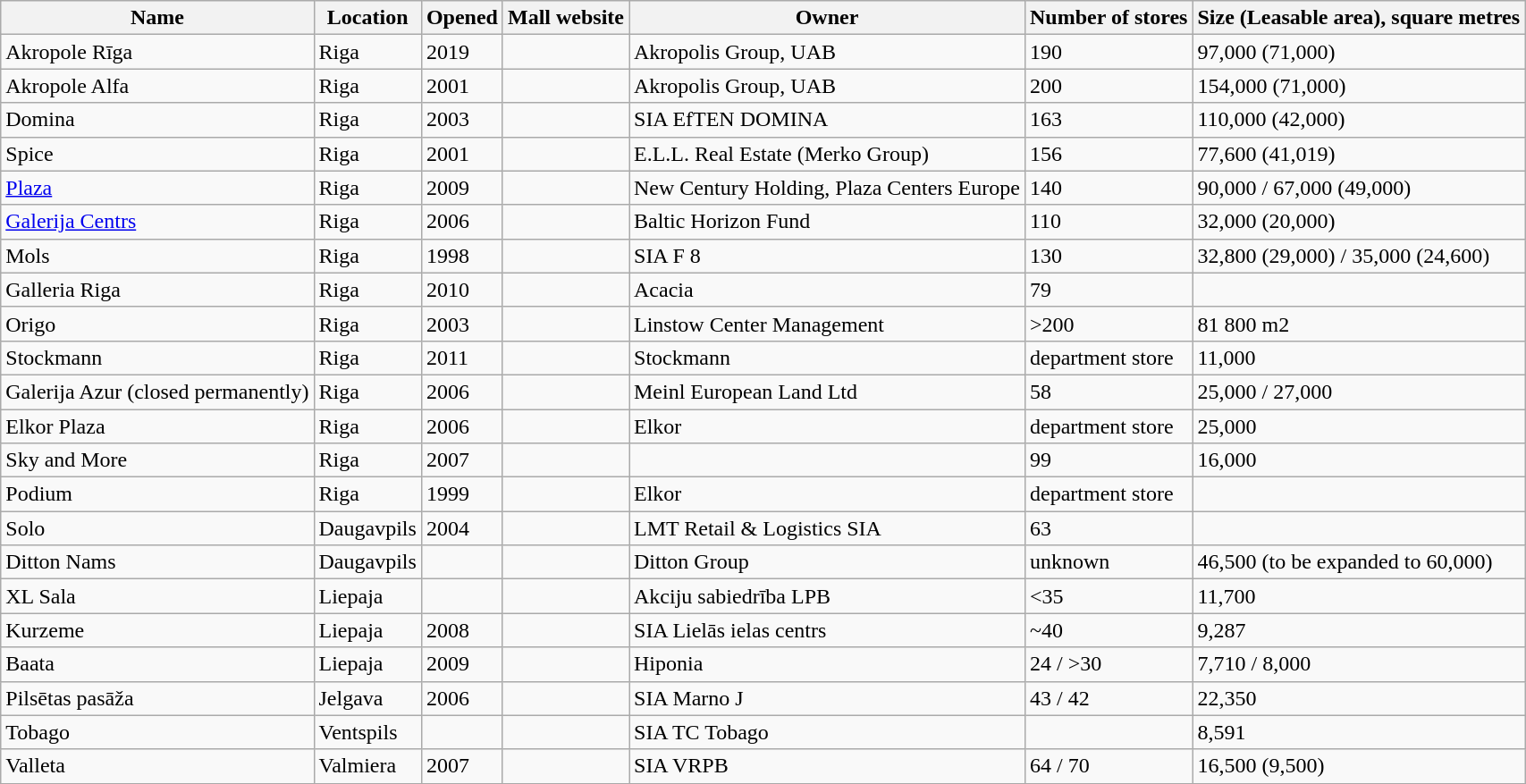<table class="wikitable sortable">
<tr>
<th>Name</th>
<th>Location</th>
<th>Opened</th>
<th>Mall website</th>
<th>Owner</th>
<th>Number of stores</th>
<th>Size (Leasable area), square metres</th>
</tr>
<tr>
<td>Akropole Rīga</td>
<td>Riga</td>
<td>2019</td>
<td></td>
<td>Akropolis Group, UAB</td>
<td>190</td>
<td>97,000 (71,000)</td>
</tr>
<tr>
<td>Akropole Alfa</td>
<td>Riga</td>
<td>2001</td>
<td></td>
<td>Akropolis Group, UAB</td>
<td>200</td>
<td>154,000 (71,000)</td>
</tr>
<tr>
<td>Domina</td>
<td>Riga</td>
<td>2003</td>
<td></td>
<td>SIA EfTEN DOMINA</td>
<td>163</td>
<td>110,000 (42,000)</td>
</tr>
<tr>
<td>Spice</td>
<td>Riga</td>
<td>2001</td>
<td></td>
<td>E.L.L. Real Estate (Merko Group)</td>
<td>156</td>
<td>77,600 (41,019)</td>
</tr>
<tr>
<td><a href='#'>Plaza</a></td>
<td>Riga</td>
<td>2009</td>
<td></td>
<td>New Century Holding, Plaza Centers Europe</td>
<td>140</td>
<td>90,000 / 67,000 (49,000)</td>
</tr>
<tr>
<td><a href='#'>Galerija Centrs</a></td>
<td>Riga</td>
<td>2006</td>
<td></td>
<td>Baltic Horizon Fund</td>
<td>110</td>
<td>32,000 (20,000)</td>
</tr>
<tr>
<td>Mols</td>
<td>Riga</td>
<td>1998</td>
<td></td>
<td>SIA F 8</td>
<td>130</td>
<td>32,800 (29,000) / 35,000 (24,600)</td>
</tr>
<tr>
<td>Galleria Riga</td>
<td>Riga</td>
<td>2010</td>
<td></td>
<td>Acacia</td>
<td>79</td>
<td></td>
</tr>
<tr>
<td>Origo</td>
<td>Riga</td>
<td>2003</td>
<td></td>
<td>Linstow Center Management</td>
<td>>200</td>
<td>81 800 m2 </td>
</tr>
<tr>
<td>Stockmann</td>
<td>Riga</td>
<td>2011</td>
<td></td>
<td>Stockmann</td>
<td>department store</td>
<td>11,000</td>
</tr>
<tr>
<td>Galerija Azur (closed permanently)</td>
<td>Riga</td>
<td>2006</td>
<td></td>
<td>Meinl European Land Ltd</td>
<td>58</td>
<td>25,000 / 27,000</td>
</tr>
<tr>
<td>Elkor Plaza</td>
<td>Riga</td>
<td>2006</td>
<td></td>
<td>Elkor</td>
<td>department store</td>
<td>25,000</td>
</tr>
<tr>
<td>Sky and More</td>
<td>Riga</td>
<td>2007</td>
<td></td>
<td></td>
<td>99</td>
<td>16,000</td>
</tr>
<tr>
<td>Podium</td>
<td>Riga</td>
<td>1999</td>
<td></td>
<td>Elkor</td>
<td>department store</td>
<td></td>
</tr>
<tr>
<td>Solo</td>
<td>Daugavpils</td>
<td>2004</td>
<td></td>
<td>LMT Retail & Logistics SIA</td>
<td>63</td>
<td></td>
</tr>
<tr>
<td>Ditton Nams</td>
<td>Daugavpils</td>
<td></td>
<td></td>
<td>Ditton Group</td>
<td>unknown</td>
<td>46,500 (to be expanded to 60,000)</td>
</tr>
<tr>
<td>XL Sala</td>
<td>Liepaja</td>
<td></td>
<td></td>
<td>Akciju sabiedrība LPB</td>
<td><35</td>
<td>11,700</td>
</tr>
<tr>
<td>Kurzeme</td>
<td>Liepaja</td>
<td>2008</td>
<td></td>
<td>SIA Lielās ielas centrs</td>
<td>~40</td>
<td>9,287</td>
</tr>
<tr>
<td>Baata</td>
<td>Liepaja</td>
<td>2009</td>
<td></td>
<td>Hiponia</td>
<td>24 / >30</td>
<td>7,710 / 8,000</td>
</tr>
<tr>
<td>Pilsētas pasāža</td>
<td>Jelgava</td>
<td>2006</td>
<td></td>
<td>SIA Marno J</td>
<td>43 / 42</td>
<td>22,350</td>
</tr>
<tr>
<td>Tobago</td>
<td>Ventspils</td>
<td></td>
<td></td>
<td>SIA TC Tobago</td>
<td></td>
<td>8,591</td>
</tr>
<tr>
<td>Valleta</td>
<td>Valmiera</td>
<td>2007</td>
<td></td>
<td>SIA VRPB</td>
<td>64 / 70</td>
<td>16,500 (9,500)</td>
</tr>
<tr>
</tr>
</table>
